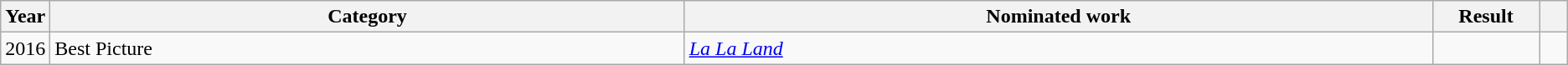<table class="wikitable">
<tr>
<th scope="col" style="width:1em;">Year</th>
<th scope="col" style="width:33em;">Category</th>
<th scope="col" style="width:39em;">Nominated work</th>
<th scope="col" style="width:5em;">Result</th>
<th scope="col" style="width:1em;"></th>
</tr>
<tr>
<td>2016</td>
<td>Best Picture</td>
<td><em><a href='#'>La La Land</a></em></td>
<td></td>
<td></td>
</tr>
</table>
